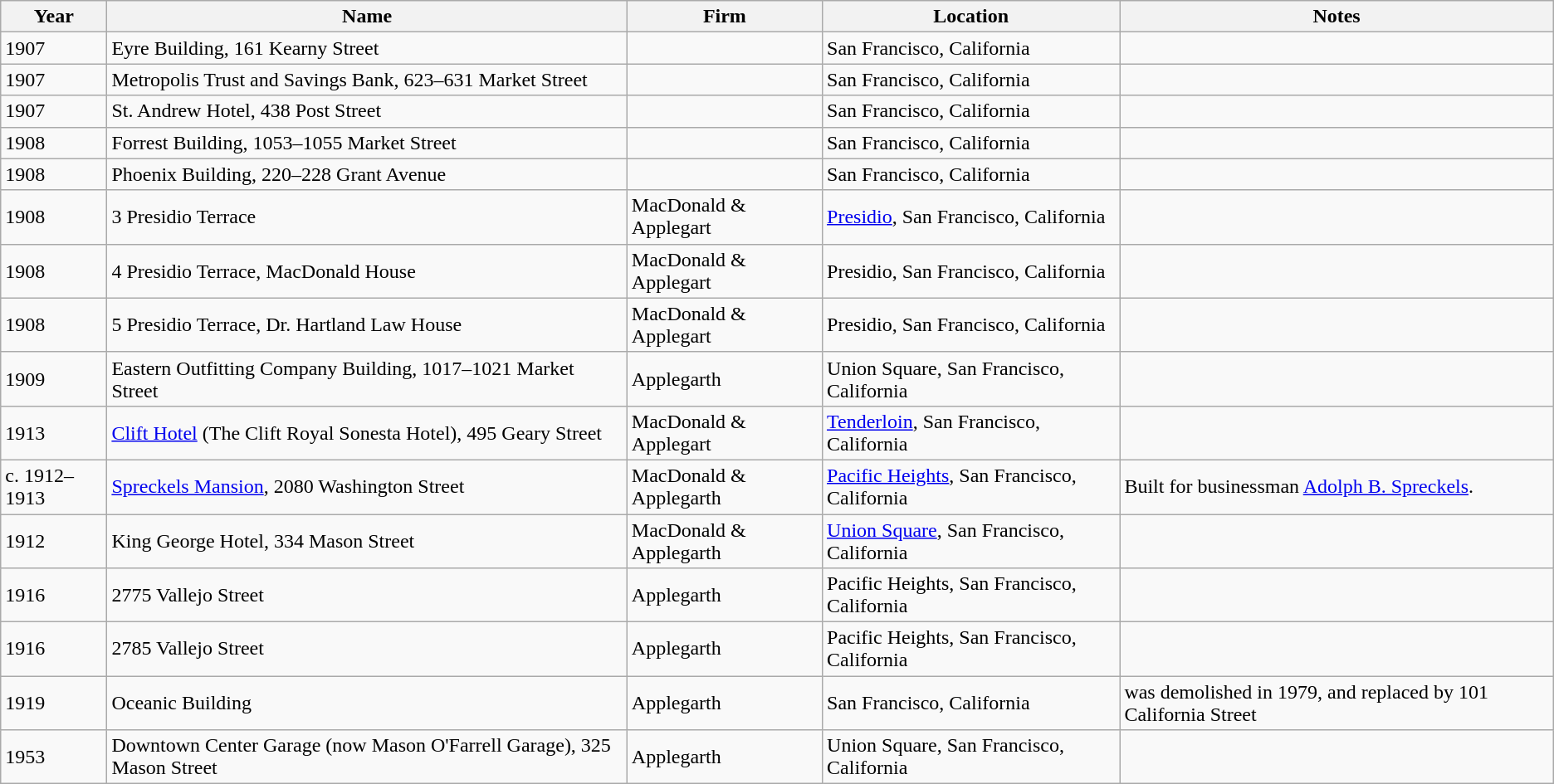<table class="wikitable sortable">
<tr>
<th>Year</th>
<th>Name</th>
<th>Firm</th>
<th>Location</th>
<th>Notes</th>
</tr>
<tr>
<td>1907</td>
<td>Eyre Building, 161 Kearny Street</td>
<td></td>
<td>San Francisco, California</td>
<td></td>
</tr>
<tr>
<td>1907</td>
<td>Metropolis Trust and Savings Bank, 623–631 Market Street</td>
<td></td>
<td>San Francisco, California</td>
<td></td>
</tr>
<tr>
<td>1907</td>
<td>St. Andrew Hotel, 438 Post Street</td>
<td></td>
<td>San Francisco, California</td>
<td></td>
</tr>
<tr>
<td>1908</td>
<td>Forrest Building, 1053–1055 Market Street</td>
<td></td>
<td>San Francisco, California</td>
<td></td>
</tr>
<tr>
<td>1908</td>
<td>Phoenix Building, 220–228 Grant Avenue</td>
<td></td>
<td>San Francisco, California</td>
<td></td>
</tr>
<tr>
<td>1908</td>
<td>3 Presidio Terrace</td>
<td>MacDonald & Applegart</td>
<td><a href='#'>Presidio</a>, San Francisco, California</td>
<td></td>
</tr>
<tr>
<td>1908</td>
<td>4 Presidio Terrace, MacDonald House</td>
<td>MacDonald & Applegart</td>
<td>Presidio, San Francisco, California</td>
<td></td>
</tr>
<tr>
<td>1908</td>
<td>5 Presidio Terrace, Dr. Hartland Law House</td>
<td>MacDonald & Applegart</td>
<td>Presidio, San Francisco, California</td>
<td></td>
</tr>
<tr>
<td>1909</td>
<td>Eastern Outfitting Company Building, 1017–1021 Market Street</td>
<td>Applegarth</td>
<td>Union Square, San Francisco, California</td>
<td></td>
</tr>
<tr>
<td>1913</td>
<td><a href='#'>Clift Hotel</a> (The Clift Royal Sonesta Hotel), 495 Geary Street</td>
<td>MacDonald & Applegart</td>
<td><a href='#'>Tenderloin</a>, San Francisco, California</td>
<td></td>
</tr>
<tr>
<td>c. 1912–1913</td>
<td><a href='#'>Spreckels Mansion</a>, 2080 Washington Street</td>
<td>MacDonald & Applegarth</td>
<td><a href='#'>Pacific Heights</a>, San Francisco, California</td>
<td>Built for businessman <a href='#'>Adolph B. Spreckels</a>.</td>
</tr>
<tr>
<td>1912</td>
<td>King George Hotel, 334 Mason Street</td>
<td>MacDonald & Applegarth</td>
<td><a href='#'>Union Square</a>, San Francisco, California</td>
<td></td>
</tr>
<tr>
<td>1916</td>
<td>2775 Vallejo Street</td>
<td>Applegarth</td>
<td>Pacific Heights, San Francisco, California</td>
<td></td>
</tr>
<tr>
<td>1916</td>
<td>2785 Vallejo Street</td>
<td>Applegarth</td>
<td>Pacific Heights, San Francisco, California</td>
<td></td>
</tr>
<tr>
<td>1919</td>
<td>Oceanic Building</td>
<td>Applegarth</td>
<td>San Francisco, California</td>
<td>was demolished in 1979, and replaced by 101 California Street</td>
</tr>
<tr>
<td>1953</td>
<td>Downtown Center Garage (now Mason O'Farrell Garage), 325 Mason Street</td>
<td>Applegarth</td>
<td>Union Square, San Francisco, California</td>
<td></td>
</tr>
</table>
